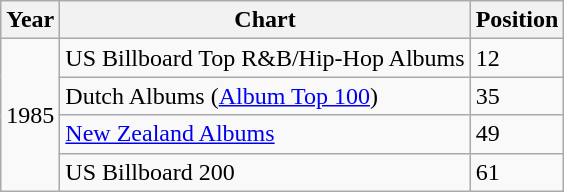<table class="wikitable" border="1">
<tr>
<th>Year</th>
<th>Chart</th>
<th>Position</th>
</tr>
<tr>
<td rowspan="4">1985</td>
<td>US Billboard Top R&B/Hip-Hop Albums</td>
<td>12</td>
</tr>
<tr>
<td>Dutch Albums (<a href='#'>Album Top 100</a>)</td>
<td>35</td>
</tr>
<tr>
<td><a href='#'>New Zealand Albums</a></td>
<td>49</td>
</tr>
<tr>
<td>US Billboard 200</td>
<td>61</td>
</tr>
</table>
